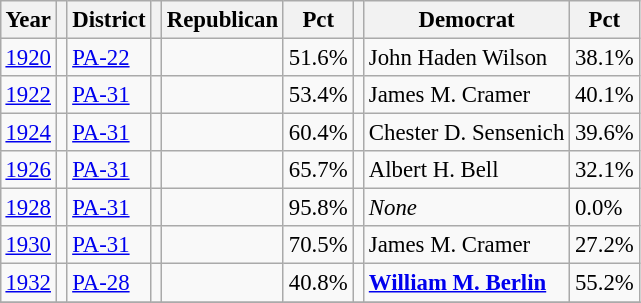<table class="wikitable" style="margin:0.5em ; font-size:95%">
<tr>
<th>Year</th>
<th></th>
<th>District</th>
<th></th>
<th>Republican</th>
<th>Pct</th>
<th></th>
<th>Democrat</th>
<th>Pct</th>
</tr>
<tr>
<td><a href='#'>1920</a></td>
<td></td>
<td><a href='#'>PA-22</a></td>
<td></td>
<td></td>
<td>51.6%</td>
<td></td>
<td>John Haden Wilson</td>
<td>38.1%</td>
</tr>
<tr>
<td><a href='#'>1922</a></td>
<td></td>
<td><a href='#'>PA-31</a></td>
<td></td>
<td></td>
<td>53.4%</td>
<td></td>
<td>James M. Cramer</td>
<td>40.1%</td>
</tr>
<tr>
<td><a href='#'>1924</a></td>
<td></td>
<td><a href='#'>PA-31</a></td>
<td></td>
<td></td>
<td>60.4%</td>
<td></td>
<td>Chester D. Sensenich</td>
<td>39.6%</td>
</tr>
<tr>
<td><a href='#'>1926</a></td>
<td></td>
<td><a href='#'>PA-31</a></td>
<td></td>
<td></td>
<td>65.7%</td>
<td></td>
<td>Albert H. Bell</td>
<td>32.1%</td>
</tr>
<tr>
<td><a href='#'>1928</a></td>
<td></td>
<td><a href='#'>PA-31</a></td>
<td></td>
<td></td>
<td>95.8%</td>
<td></td>
<td><em>None</em></td>
<td>0.0%</td>
</tr>
<tr>
<td><a href='#'>1930</a></td>
<td></td>
<td><a href='#'>PA-31</a></td>
<td></td>
<td></td>
<td>70.5%</td>
<td></td>
<td>James M. Cramer</td>
<td>27.2%</td>
</tr>
<tr>
<td><a href='#'>1932</a></td>
<td></td>
<td><a href='#'>PA-28</a></td>
<td></td>
<td></td>
<td>40.8%</td>
<td></td>
<td><strong><a href='#'>William M. Berlin</a></strong></td>
<td>55.2%</td>
</tr>
<tr>
</tr>
</table>
